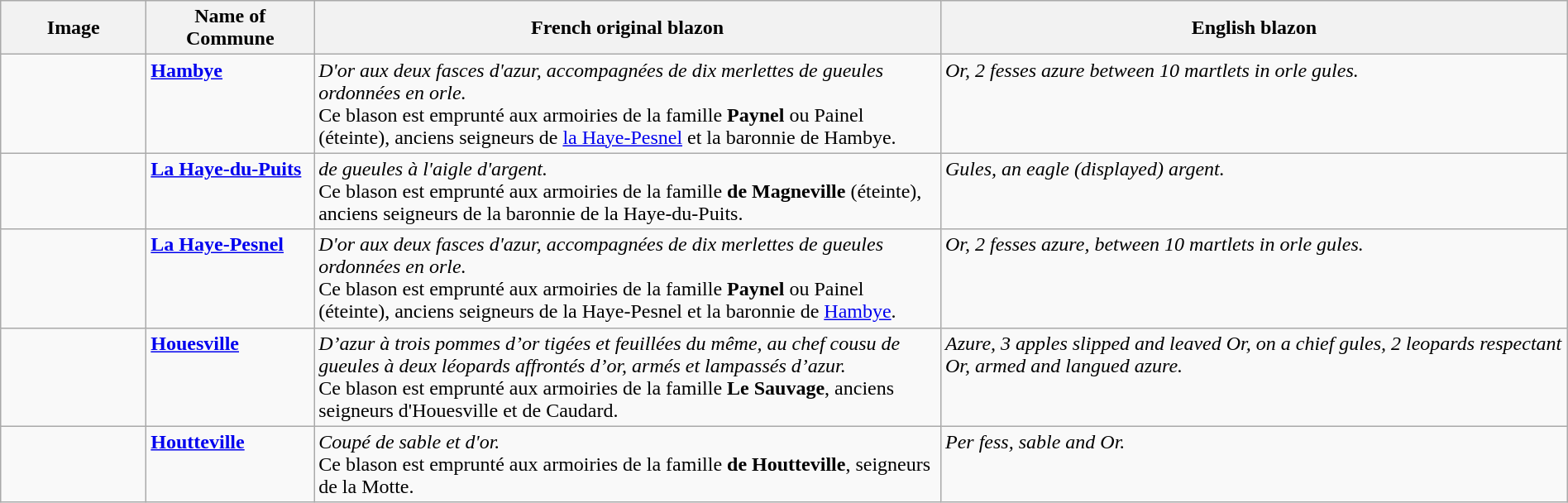<table class="wikitable" style="width:100%;">
<tr>
<th style="width:110px;">Image</th>
<th>Name of Commune</th>
<th style="width:40%;">French original blazon</th>
<th style="width:40%;">English blazon</th>
</tr>
<tr valign=top>
<td align=center></td>
<td><strong><a href='#'>Hambye</a></strong></td>
<td><em>D'or aux deux fasces d'azur, accompagnées de dix merlettes de gueules ordonnées en orle.</em><br>Ce blason est emprunté aux armoiries de la famille <strong>Paynel</strong> ou Painel (éteinte), anciens seigneurs de <a href='#'>la Haye-Pesnel</a> et la baronnie de Hambye.</td>
<td><em>Or, 2 fesses azure between 10 martlets in orle gules.</em></td>
</tr>
<tr valign=top>
<td align=center></td>
<td><strong><a href='#'>La Haye-du-Puits</a></strong></td>
<td><em>de gueules à l'aigle d'argent.</em> <br>Ce blason est emprunté aux armoiries de la famille <strong>de Magneville</strong> (éteinte), anciens seigneurs de la baronnie de la Haye-du-Puits.</td>
<td><em>Gules, an eagle (displayed) argent.</em><br></td>
</tr>
<tr valign=top>
<td align=center></td>
<td><strong><a href='#'>La Haye-Pesnel</a></strong></td>
<td><em>D'or aux deux fasces d'azur, accompagnées de dix merlettes de gueules ordonnées en orle.</em> <br>Ce blason est emprunté aux armoiries de la famille <strong>Paynel</strong> ou Painel (éteinte), anciens seigneurs de la Haye-Pesnel et la baronnie de <a href='#'>Hambye</a>.</td>
<td><em>Or, 2 fesses azure, between 10 martlets in orle gules.</em></td>
</tr>
<tr valign=top>
<td align=center></td>
<td><strong><a href='#'>Houesville</a></strong></td>
<td><em>D’azur à trois pommes d’or tigées et feuillées du même, au chef cousu de gueules à deux léopards affrontés d’or, armés et lampassés d’azur.</em><br>Ce blason est emprunté aux armoiries de la famille <strong>Le Sauvage</strong>, anciens seigneurs d'Houesville et de Caudard.</td>
<td><em>Azure, 3 apples slipped and leaved Or, on a chief gules, 2 leopards respectant Or, armed and langued azure.</em></td>
</tr>
<tr valign=top>
<td align=center></td>
<td><strong><a href='#'>Houtteville</a></strong></td>
<td><em>Coupé de sable et d'or.</em><br>Ce blason est emprunté aux armoiries de la famille <strong>de Houtteville</strong>, seigneurs de la Motte.</td>
<td><em>Per fess, sable and Or.</em></td>
</tr>
</table>
